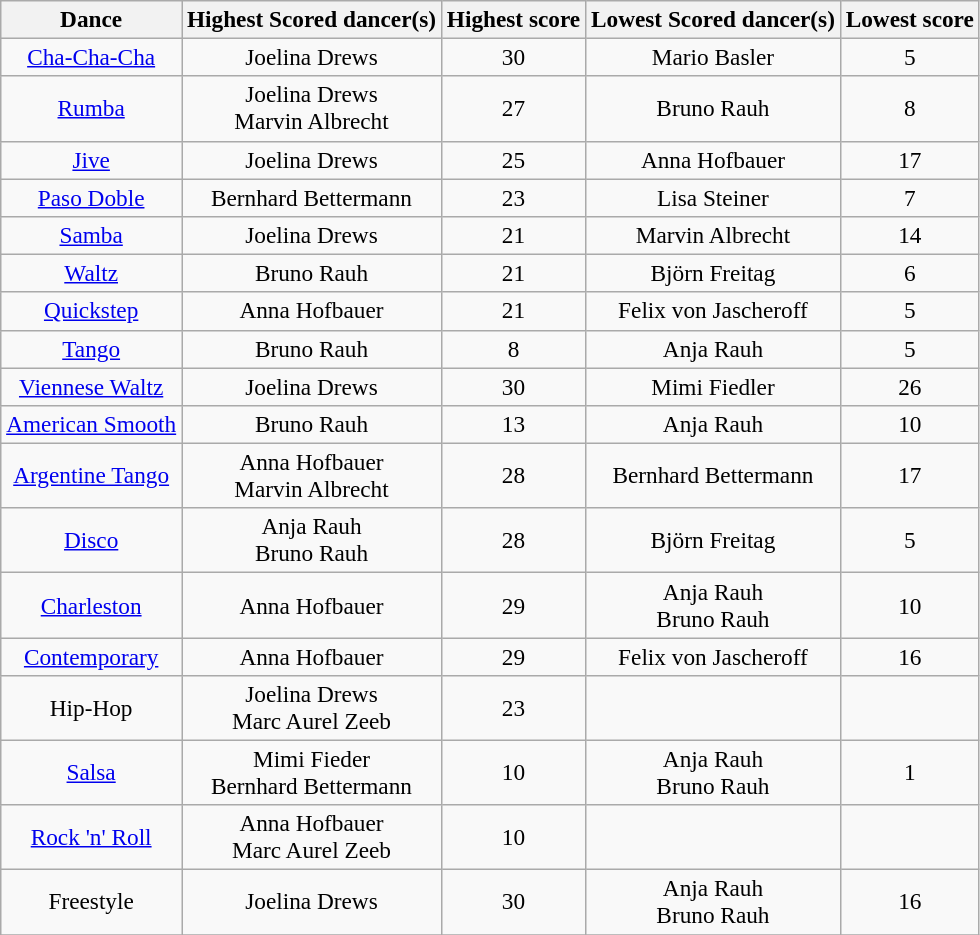<table class="wikitable sortable" style="text-align:center; white-space:nowrap;  font-size:97%;">
<tr>
<th>Dance</th>
<th class="sortable">Highest Scored dancer(s)</th>
<th>Highest score</th>
<th class="sortable">Lowest Scored dancer(s)</th>
<th>Lowest score</th>
</tr>
<tr>
<td><a href='#'>Cha-Cha-Cha</a></td>
<td>Joelina Drews</td>
<td>30</td>
<td>Mario Basler</td>
<td>5</td>
</tr>
<tr>
<td><a href='#'>Rumba</a></td>
<td>Joelina Drews <br> Marvin Albrecht</td>
<td>27</td>
<td>Bruno Rauh</td>
<td>8</td>
</tr>
<tr>
<td><a href='#'>Jive</a></td>
<td>Joelina Drews</td>
<td>25</td>
<td>Anna Hofbauer</td>
<td>17</td>
</tr>
<tr>
<td><a href='#'>Paso Doble</a></td>
<td>Bernhard Bettermann</td>
<td>23</td>
<td>Lisa Steiner</td>
<td>7</td>
</tr>
<tr>
<td><a href='#'>Samba</a></td>
<td>Joelina Drews</td>
<td>21</td>
<td>Marvin Albrecht</td>
<td>14</td>
</tr>
<tr>
<td><a href='#'>Waltz</a></td>
<td>Bruno Rauh</td>
<td>21</td>
<td>Björn Freitag</td>
<td>6</td>
</tr>
<tr>
<td><a href='#'>Quickstep</a></td>
<td>Anna Hofbauer</td>
<td>21</td>
<td>Felix von Jascheroff</td>
<td>5</td>
</tr>
<tr>
<td><a href='#'>Tango</a></td>
<td>Bruno Rauh</td>
<td>8</td>
<td>Anja Rauh</td>
<td>5</td>
</tr>
<tr>
<td><a href='#'>Viennese Waltz</a></td>
<td>Joelina Drews</td>
<td>30</td>
<td>Mimi Fiedler</td>
<td>26</td>
</tr>
<tr>
<td><a href='#'>American Smooth</a></td>
<td>Bruno Rauh</td>
<td>13</td>
<td>Anja Rauh</td>
<td>10</td>
</tr>
<tr>
<td><a href='#'>Argentine Tango</a></td>
<td>Anna Hofbauer <br> Marvin Albrecht</td>
<td>28</td>
<td>Bernhard Bettermann</td>
<td>17</td>
</tr>
<tr>
<td><a href='#'>Disco</a></td>
<td>Anja Rauh <br> Bruno Rauh</td>
<td>28</td>
<td>Björn Freitag</td>
<td>5</td>
</tr>
<tr>
<td><a href='#'>Charleston</a></td>
<td>Anna Hofbauer</td>
<td>29</td>
<td>Anja Rauh <br> Bruno Rauh</td>
<td>10</td>
</tr>
<tr>
<td><a href='#'>Contemporary</a></td>
<td>Anna Hofbauer</td>
<td>29</td>
<td>Felix von Jascheroff</td>
<td>16</td>
</tr>
<tr>
<td>Hip-Hop</td>
<td>Joelina Drews <br> Marc Aurel Zeeb</td>
<td>23</td>
<td></td>
<td></td>
</tr>
<tr>
<td><a href='#'>Salsa</a></td>
<td>Mimi Fieder <br> Bernhard Bettermann</td>
<td>10</td>
<td>Anja Rauh <br> Bruno Rauh</td>
<td>1</td>
</tr>
<tr>
<td><a href='#'>Rock 'n' Roll</a></td>
<td>Anna Hofbauer <br> Marc Aurel Zeeb</td>
<td>10</td>
<td></td>
<td></td>
</tr>
<tr>
<td>Freestyle</td>
<td>Joelina Drews</td>
<td>30</td>
<td>Anja Rauh <br> Bruno Rauh</td>
<td>16</td>
</tr>
<tr>
</tr>
</table>
